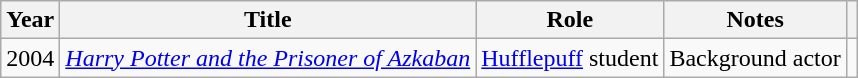<table class="wikitable plainrowheaders sortable">
<tr>
<th scope="col">Year</th>
<th scope="col">Title</th>
<th scope="col">Role</th>
<th scope="col">Notes</th>
<th style="text-align: center;" class="unsortable"></th>
</tr>
<tr>
<td>2004</td>
<td><em><a href='#'>Harry Potter and the Prisoner of Azkaban</a></em></td>
<td><a href='#'>Hufflepuff</a> student</td>
<td>Background actor</td>
<td></td>
</tr>
</table>
